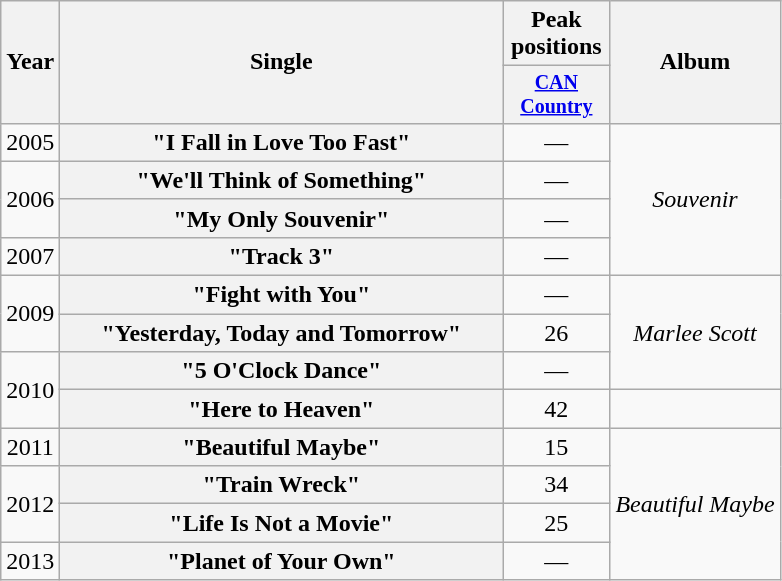<table class="wikitable plainrowheaders" style="text-align:center;">
<tr>
<th rowspan="2">Year</th>
<th rowspan="2" style="width:18em;">Single</th>
<th>Peak positions</th>
<th rowspan="2">Album</th>
</tr>
<tr style="font-size:smaller;">
<th width="65"><a href='#'>CAN Country</a><br></th>
</tr>
<tr>
<td>2005</td>
<th scope="row">"I Fall in Love Too Fast"</th>
<td>—</td>
<td rowspan="4"><em>Souvenir</em></td>
</tr>
<tr>
<td rowspan="2">2006</td>
<th scope="row">"We'll Think of Something"</th>
<td>—</td>
</tr>
<tr>
<th scope="row">"My Only Souvenir"</th>
<td>—</td>
</tr>
<tr>
<td>2007</td>
<th scope="row">"Track 3"</th>
<td>—</td>
</tr>
<tr>
<td rowspan="2">2009</td>
<th scope="row">"Fight with You"</th>
<td>—</td>
<td rowspan="3"><em>Marlee Scott</em></td>
</tr>
<tr>
<th scope="row">"Yesterday, Today and Tomorrow"</th>
<td>26</td>
</tr>
<tr>
<td rowspan="2">2010</td>
<th scope="row">"5 O'Clock Dance"</th>
<td>—</td>
</tr>
<tr>
<th scope="row">"Here to Heaven"</th>
<td>42</td>
<td></td>
</tr>
<tr>
<td>2011</td>
<th scope="row">"Beautiful Maybe"</th>
<td>15</td>
<td rowspan="4"><em>Beautiful Maybe</em></td>
</tr>
<tr>
<td rowspan="2">2012</td>
<th scope="row">"Train Wreck" </th>
<td>34</td>
</tr>
<tr>
<th scope="row">"Life Is Not a Movie"</th>
<td>25</td>
</tr>
<tr>
<td>2013</td>
<th scope="row">"Planet of Your Own"</th>
<td>—</td>
</tr>
</table>
